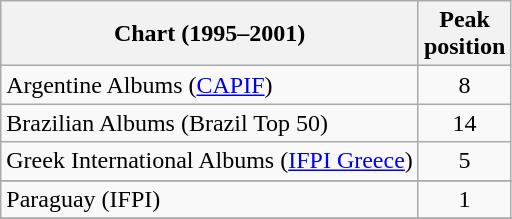<table class="wikitable">
<tr>
<th align="center">Chart (1995–2001)</th>
<th align="center">Peak<br>position</th>
</tr>
<tr>
<td align="left">Argentine Albums (<a href='#'>CAPIF</a>)</td>
<td style="text-align:center;">8</td>
</tr>
<tr>
<td align="left">Brazilian Albums (Brazil Top 50)</td>
<td align="center">14</td>
</tr>
<tr>
<td align="left">Greek International Albums (<a href='#'>IFPI Greece</a>)</td>
<td align="center">5</td>
</tr>
<tr>
</tr>
<tr>
<td align="left">Paraguay (IFPI)</td>
<td align="center">1</td>
</tr>
<tr>
</tr>
<tr>
</tr>
<tr>
</tr>
</table>
